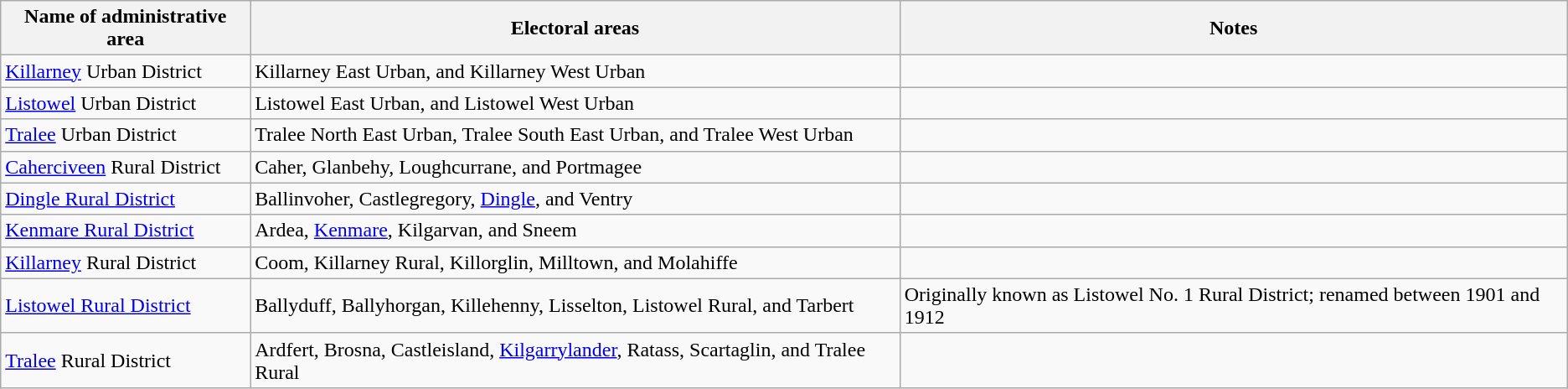<table class="wikitable">
<tr>
<th>Name of administrative area</th>
<th>Electoral areas</th>
<th>Notes</th>
</tr>
<tr>
<td><a href='#'>Killarney</a> Urban District</td>
<td>Killarney East Urban, and Killarney West Urban</td>
<td></td>
</tr>
<tr>
<td><a href='#'>Listowel</a> Urban District</td>
<td>Listowel East Urban, and Listowel West Urban</td>
<td></td>
</tr>
<tr>
<td><a href='#'>Tralee</a> Urban District</td>
<td>Tralee North East Urban, Tralee South East Urban, and Tralee West Urban</td>
<td></td>
</tr>
<tr>
<td><a href='#'>Caherciveen</a> Rural District</td>
<td>Caher, Glanbehy, Loughcurrane, and Portmagee</td>
<td></td>
</tr>
<tr>
<td><a href='#'>Dingle Rural District</a></td>
<td>Ballinvoher, Castlegregory, <a href='#'>Dingle</a>, and Ventry</td>
<td></td>
</tr>
<tr>
<td><a href='#'>Kenmare Rural District</a></td>
<td>Ardea, <a href='#'>Kenmare</a>, Kilgarvan, and Sneem</td>
<td></td>
</tr>
<tr>
<td><a href='#'>Killarney</a> Rural District</td>
<td>Coom, Killarney Rural, Killorglin, Milltown, and Molahiffe</td>
<td></td>
</tr>
<tr>
<td><a href='#'>Listowel Rural District</a></td>
<td>Ballyduff, Ballyhorgan, Killehenny, Lisselton, Listowel Rural, and Tarbert</td>
<td>Originally known as Listowel No. 1 Rural District; renamed between 1901 and 1912</td>
</tr>
<tr>
<td><a href='#'>Tralee</a> Rural District</td>
<td>Ardfert, Brosna, Castleisland, <a href='#'>Kilgarrylander</a>, Ratass, Scartaglin, and Tralee Rural</td>
<td></td>
</tr>
</table>
